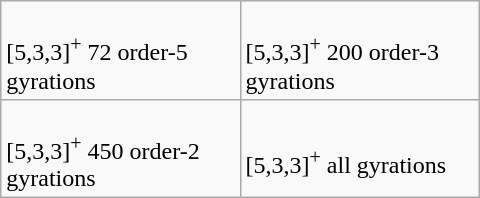<table class=wikitable align=right width=320>
<tr>
<td><br>[5,3,3]<sup>+</sup> 72 order-5 gyrations</td>
<td><br>[5,3,3]<sup>+</sup> 200 order-3 gyrations</td>
</tr>
<tr>
<td><br>[5,3,3]<sup>+</sup> 450 order-2 gyrations</td>
<td><br>[5,3,3]<sup>+</sup> all gyrations</td>
</tr>
</table>
